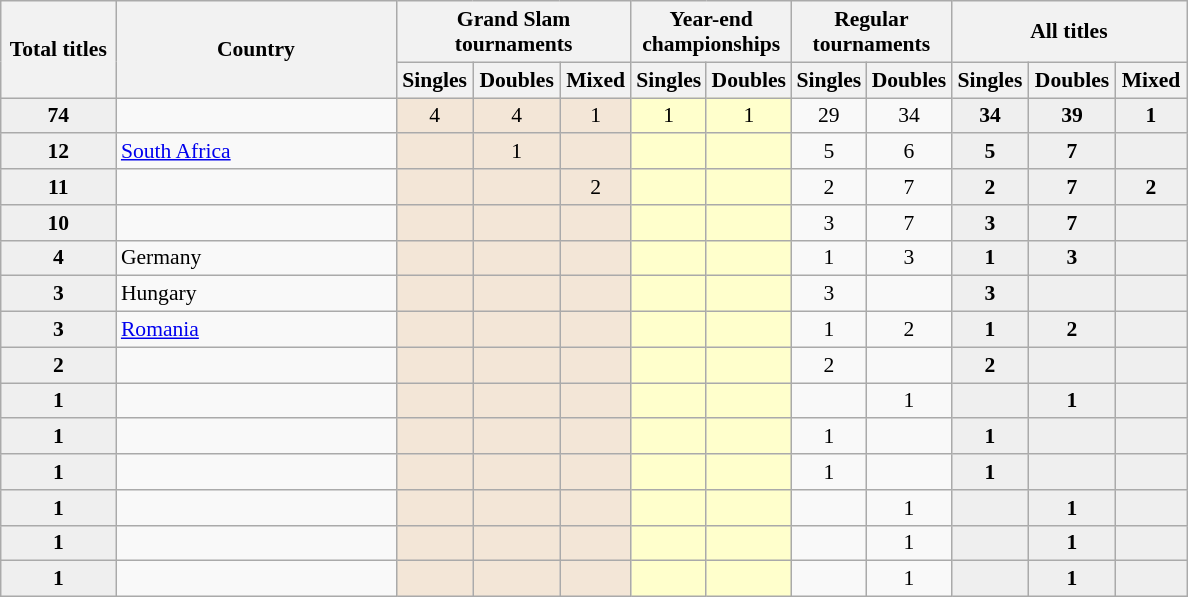<table class="wikitable" style="font-size:90%;">
<tr>
<th style="width:70px;" rowspan="2">Total titles</th>
<th style="width:180px;" rowspan="2">Country</th>
<th style="width:150px;" colspan="3">Grand Slam<br>tournaments</th>
<th style="width:100px;" colspan="2">Year-end<br>championships</th>
<th style="width:100px;" colspan="2">Regular<br>tournaments</th>
<th style="width:150px;" colspan="3">All titles</th>
</tr>
<tr align=center>
<th>Singles</th>
<th>Doubles</th>
<th>Mixed</th>
<th>Singles</th>
<th>Doubles</th>
<th>Singles</th>
<th>Doubles</th>
<th>Singles</th>
<th>Doubles</th>
<th>Mixed</th>
</tr>
<tr align=center>
<td style="background:#efefef;"><strong>74</strong></td>
<td align=left><br></td>
<td style="background:#F3E6D7;">4</td>
<td style="background:#F3E6D7;">4</td>
<td style="background:#F3E6D7;">1</td>
<td style="background:#FFFFCC;">1</td>
<td style="background:#FFFFCC;"><span>1</span></td>
<td>29</td>
<td>34</td>
<td style="background:#efefef;"><strong>34</strong></td>
<td style="background:#efefef;"><strong>39</strong></td>
<td style="background:#efefef;"><strong>1</strong></td>
</tr>
<tr align=center>
<td style="background:#efefef;"><strong>12</strong></td>
<td align=left> <a href='#'>South Africa</a><br></td>
<td style="background:#F3E6D7;"></td>
<td style="background:#F3E6D7;">1</td>
<td style="background:#F3E6D7;"></td>
<td style="background:#FFFFCC;"></td>
<td style="background:#FFFFCC;"></td>
<td>5</td>
<td>6</td>
<td style="background:#efefef;"><strong>5</strong></td>
<td style="background:#efefef;"><strong>7</strong></td>
<td style="background:#efefef;"></td>
</tr>
<tr align=center>
<td style="background:#efefef;"><strong>11</strong></td>
<td align=left><br></td>
<td style="background:#F3E6D7;"></td>
<td style="background:#F3E6D7;"></td>
<td style="background:#F3E6D7;">2</td>
<td style="background:#FFFFCC;"></td>
<td style="background:#FFFFCC;"></td>
<td>2</td>
<td>7</td>
<td style="background:#efefef;"><strong>2</strong></td>
<td style="background:#efefef;"><strong>7</strong></td>
<td style="background:#efefef;"><strong>2</strong></td>
</tr>
<tr align=center>
<td style="background:#efefef;"><strong>10</strong></td>
<td align=left><br></td>
<td style="background:#F3E6D7;"></td>
<td style="background:#F3E6D7;"></td>
<td style="background:#F3E6D7;"></td>
<td style="background:#FFFFCC;"></td>
<td style="background:#FFFFCC;"></td>
<td>3</td>
<td>7</td>
<td style="background:#efefef;"><strong>3</strong></td>
<td style="background:#efefef;"><strong>7</strong></td>
<td style="background:#efefef;"></td>
</tr>
<tr align=center>
<td style="background:#efefef;"><strong>4</strong></td>
<td align=left> Germany<br></td>
<td style="background:#F3E6D7;"></td>
<td style="background:#F3E6D7;"></td>
<td style="background:#F3E6D7;"></td>
<td style="background:#FFFFCC;"></td>
<td style="background:#FFFFCC;"></td>
<td>1</td>
<td>3</td>
<td style="background:#efefef;"><strong>1</strong></td>
<td style="background:#efefef;"><strong>3</strong></td>
<td style="background:#efefef;"></td>
</tr>
<tr align=center>
<td style="background:#efefef;"><strong>3</strong></td>
<td align=left> Hungary<br></td>
<td style="background:#F3E6D7;"></td>
<td style="background:#F3E6D7;"></td>
<td style="background:#F3E6D7;"></td>
<td style="background:#FFFFCC;"></td>
<td style="background:#FFFFCC;"></td>
<td>3</td>
<td></td>
<td style="background:#efefef;"><strong>3</strong></td>
<td style="background:#efefef;"></td>
<td style="background:#efefef;"></td>
</tr>
<tr align=center>
<td style="background:#efefef;"><strong>3</strong></td>
<td align=left> <a href='#'>Romania</a><br></td>
<td style="background:#F3E6D7;"></td>
<td style="background:#F3E6D7;"></td>
<td style="background:#F3E6D7;"></td>
<td style="background:#FFFFCC;"></td>
<td style="background:#FFFFCC;"></td>
<td>1</td>
<td>2</td>
<td style="background:#efefef;"><strong>1</strong></td>
<td style="background:#efefef;"><strong>2</strong></td>
<td style="background:#efefef;"></td>
</tr>
<tr align=center>
<td style="background:#efefef;"><strong>2</strong></td>
<td align=left><br></td>
<td style="background:#F3E6D7;"></td>
<td style="background:#F3E6D7;"></td>
<td style="background:#F3E6D7;"></td>
<td style="background:#FFFFCC;"></td>
<td style="background:#FFFFCC;"></td>
<td>2</td>
<td></td>
<td style="background:#efefef;"><strong>2</strong></td>
<td style="background:#efefef;"></td>
<td style="background:#efefef;"></td>
</tr>
<tr align=center>
<td style="background:#efefef;"><strong>1</strong></td>
<td align=left><br></td>
<td style="background:#F3E6D7;"></td>
<td style="background:#F3E6D7;"></td>
<td style="background:#F3E6D7;"></td>
<td style="background:#FFFFCC;"></td>
<td style="background:#FFFFCC;"></td>
<td></td>
<td>1</td>
<td style="background:#efefef;"></td>
<td style="background:#efefef;"><strong>1</strong></td>
<td style="background:#efefef;"></td>
</tr>
<tr align=center>
<td style="background:#efefef;"><strong>1</strong></td>
<td align=left><br></td>
<td style="background:#F3E6D7;"></td>
<td style="background:#F3E6D7;"></td>
<td style="background:#F3E6D7;"></td>
<td style="background:#FFFFCC;"></td>
<td style="background:#FFFFCC;"></td>
<td>1</td>
<td></td>
<td style="background:#efefef;"><strong>1</strong></td>
<td style="background:#efefef;"></td>
<td style="background:#efefef;"></td>
</tr>
<tr align=center>
<td style="background:#efefef;"><strong>1</strong></td>
<td align=left><br></td>
<td style="background:#F3E6D7;"></td>
<td style="background:#F3E6D7;"></td>
<td style="background:#F3E6D7;"></td>
<td style="background:#FFFFCC;"></td>
<td style="background:#FFFFCC;"></td>
<td>1</td>
<td></td>
<td style="background:#efefef;"><strong>1</strong></td>
<td style="background:#efefef;"></td>
<td style="background:#efefef;"></td>
</tr>
<tr align=center>
<td style="background:#efefef;"><strong>1</strong></td>
<td align=left><br></td>
<td style="background:#F3E6D7;"></td>
<td style="background:#F3E6D7;"></td>
<td style="background:#F3E6D7;"></td>
<td style="background:#FFFFCC;"></td>
<td style="background:#FFFFCC;"></td>
<td></td>
<td>1</td>
<td style="background:#efefef;"></td>
<td style="background:#efefef;"><strong>1</strong></td>
<td style="background:#efefef;"></td>
</tr>
<tr align=center>
<td style="background:#efefef;"><strong>1</strong></td>
<td align=left><br></td>
<td style="background:#F3E6D7;"></td>
<td style="background:#F3E6D7;"></td>
<td style="background:#F3E6D7;"></td>
<td style="background:#FFFFCC;"></td>
<td style="background:#FFFFCC;"></td>
<td></td>
<td>1</td>
<td style="background:#efefef;"></td>
<td style="background:#efefef;"><strong>1</strong></td>
<td style="background:#efefef;"></td>
</tr>
<tr align=center>
<td style="background:#efefef;"><strong>1</strong></td>
<td align=left><br></td>
<td style="background:#F3E6D7;"></td>
<td style="background:#F3E6D7;"></td>
<td style="background:#F3E6D7;"></td>
<td style="background:#FFFFCC;"></td>
<td style="background:#FFFFCC;"></td>
<td></td>
<td>1</td>
<td style="background:#efefef;"></td>
<td style="background:#efefef;"><strong>1</strong></td>
<td style="background:#efefef;"></td>
</tr>
</table>
